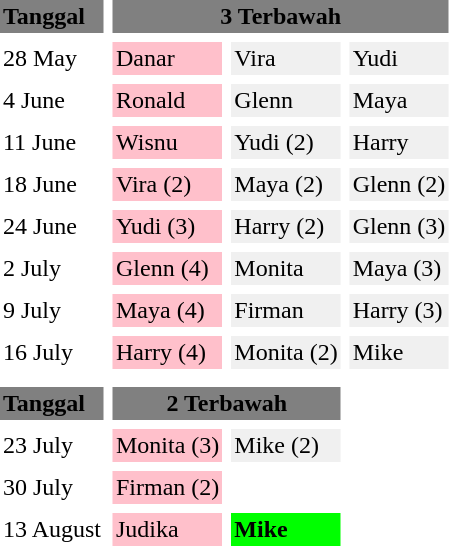<table cellpadding=2 cellspacing=6>
<tr bgcolor=#808080>
<td><strong>Tanggal</strong></td>
<td colspan="3" align="center"><strong>3 Terbawah</strong></td>
</tr>
<tr>
<td>28 May</td>
<td bgcolor="pink">Danar</td>
<td bgcolor="#F0F0F0">Vira</td>
<td bgcolor="#F0F0F0">Yudi</td>
</tr>
<tr>
<td>4 June</td>
<td bgcolor="pink">Ronald</td>
<td bgcolor="#F0F0F0">Glenn</td>
<td bgcolor="#F0F0F0">Maya</td>
</tr>
<tr>
<td>11 June</td>
<td bgcolor="pink">Wisnu</td>
<td bgcolor="#F0F0F0">Yudi (2)</td>
<td bgcolor="#F0F0F0">Harry</td>
</tr>
<tr>
<td>18 June</td>
<td bgcolor="pink">Vira (2)</td>
<td bgcolor="#F0F0F0">Maya (2)</td>
<td bgcolor="#F0F0F0">Glenn (2)</td>
</tr>
<tr>
<td>24 June</td>
<td bgcolor="pink">Yudi (3)</td>
<td bgcolor="#F0F0F0">Harry (2)</td>
<td bgcolor="#F0F0F0">Glenn (3)</td>
</tr>
<tr>
<td>2 July</td>
<td bgcolor="pink">Glenn (4)</td>
<td bgcolor="#F0F0F0">Monita</td>
<td bgcolor="#F0F0F0">Maya (3)</td>
</tr>
<tr>
<td>9 July</td>
<td bgcolor="pink">Maya (4)</td>
<td bgcolor="#F0F0F0">Firman</td>
<td bgcolor="#F0F0F0">Harry (3)</td>
</tr>
<tr>
<td>16 July</td>
<td bgcolor="pink">Harry (4)</td>
<td bgcolor="#F0F0F0">Monita (2)</td>
<td bgcolor="#F0F0F0">Mike</td>
</tr>
<tr>
</tr>
<tr bgcolor=#808080>
<td><strong>Tanggal</strong></td>
<td colspan="2" align="center"><strong>2 Terbawah</strong></td>
</tr>
<tr>
<td>23 July</td>
<td bgcolor="pink">Monita (3)</td>
<td bgcolor="#F0F0F0">Mike (2)</td>
<td></td>
</tr>
<tr>
<td>30 July</td>
<td bgcolor="pink">Firman (2)</td>
<td></td>
</tr>
<tr>
<td>13 August</td>
<td bgcolor="pink">Judika</td>
<td bgcolor="lime"><strong>Mike</strong></td>
<td></td>
</tr>
</table>
